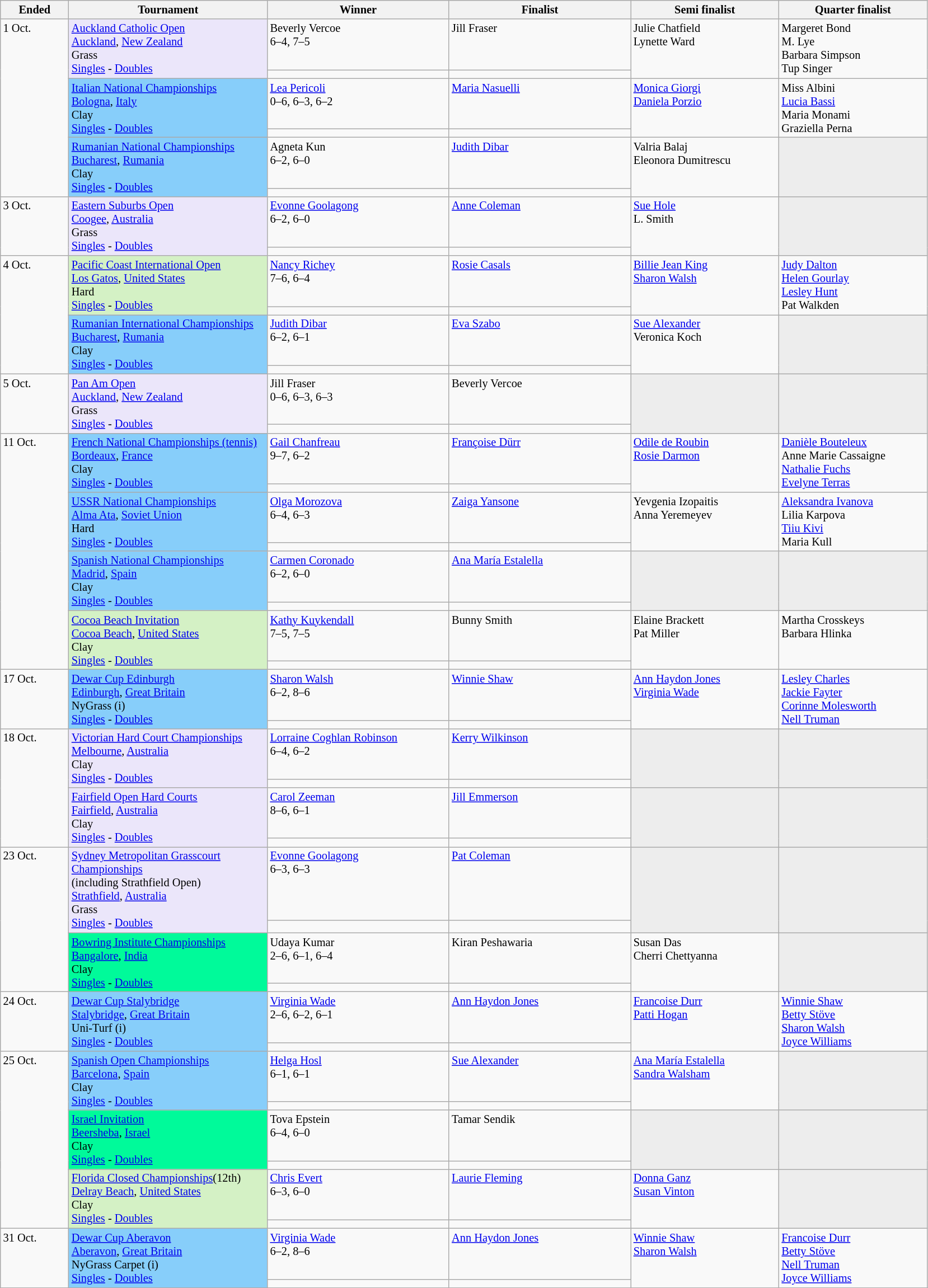<table class="wikitable" style="font-size:85%;">
<tr>
<th width="75">Ended</th>
<th width="230">Tournament</th>
<th width="210">Winner</th>
<th width="210">Finalist</th>
<th width="170">Semi finalist</th>
<th width="170">Quarter finalist</th>
</tr>
<tr valign=top>
<td rowspan=6>1 Oct.</td>
<td style="background:#ebe6fa;" rowspan=2><a href='#'>Auckland Catholic Open</a><br><a href='#'>Auckland</a>, <a href='#'>New Zealand</a><br>Grass<br><a href='#'>Singles</a> - <a href='#'>Doubles</a></td>
<td> Beverly Vercoe<br>6–4, 7–5</td>
<td> Jill Fraser</td>
<td rowspan=2> Julie Chatfield<br> Lynette Ward</td>
<td rowspan=2> Margeret Bond  <br> M. Lye<br> Barbara Simpson<br> Tup Singer</td>
</tr>
<tr valign=top>
<td></td>
<td></td>
</tr>
<tr valign=top>
<td style="background:#87CEFA;" rowspan=2><a href='#'>Italian National Championships</a><br><a href='#'>Bologna</a>, <a href='#'>Italy</a><br>Clay<br><a href='#'>Singles</a> - <a href='#'>Doubles</a></td>
<td> <a href='#'>Lea Pericoli</a><br>0–6, 6–3, 6–2</td>
<td> <a href='#'>Maria Nasuelli</a></td>
<td rowspan=2> <a href='#'>Monica Giorgi</a> <br> <a href='#'>Daniela Porzio</a></td>
<td rowspan=2> Miss Albini<br> <a href='#'>Lucia Bassi</a><br>  Maria Monami <br> Graziella Perna</td>
</tr>
<tr valign=top>
<td></td>
<td></td>
</tr>
<tr valign=top>
<td style="background:#87CEFA;" rowspan=2><a href='#'>Rumanian National Championships</a><br><a href='#'>Bucharest</a>, <a href='#'>Rumania</a><br>Clay<br><a href='#'>Singles</a> - <a href='#'>Doubles</a></td>
<td>  Agneta Kun  <br>6–2, 6–0</td>
<td> <a href='#'>Judith Dibar</a></td>
<td rowspan=2> Valria Balaj<br> Eleonora Dumitrescu</td>
<td style="background:#ededed;" rowspan=2></td>
</tr>
<tr valign=top>
<td></td>
<td></td>
</tr>
<tr valign=top>
<td rowspan=2>3 Oct.</td>
<td style="background:#ebe6fa;" rowspan=2><a href='#'>Eastern Suburbs Open</a><br><a href='#'>Coogee</a>, <a href='#'>Australia</a><br>Grass<br><a href='#'>Singles</a> - <a href='#'>Doubles</a></td>
<td> <a href='#'>Evonne Goolagong</a><br>6–2, 6–0</td>
<td> <a href='#'>Anne Coleman</a></td>
<td rowspan=2> <a href='#'>Sue Hole</a><br> L. Smith</td>
<td style="background:#ededed;" rowspan=2></td>
</tr>
<tr valign=top>
<td></td>
<td></td>
</tr>
<tr valign=top>
<td rowspan=4>4 Oct.</td>
<td style="background:#D4F1C5;" rowspan=2><a href='#'>Pacific Coast International Open</a><br><a href='#'>Los Gatos</a>, <a href='#'>United States</a><br>Hard<br><a href='#'>Singles</a> - <a href='#'>Doubles</a></td>
<td> <a href='#'>Nancy Richey</a><br>7–6, 6–4</td>
<td> <a href='#'>Rosie Casals</a></td>
<td rowspan=2> <a href='#'>Billie Jean King</a><br> <a href='#'>Sharon Walsh</a></td>
<td rowspan=2> <a href='#'>Judy Dalton</a><br> <a href='#'>Helen Gourlay</a> <br> <a href='#'>Lesley Hunt</a> <br> Pat Walkden</td>
</tr>
<tr valign=top>
<td></td>
<td></td>
</tr>
<tr valign=top>
<td style="background:#87CEFA;" rowspan=2><a href='#'>Rumanian International Championships</a><br><a href='#'>Bucharest</a>, <a href='#'>Rumania</a><br>Clay<br><a href='#'>Singles</a> - <a href='#'>Doubles</a></td>
<td> <a href='#'>Judith Dibar</a> <br>6–2, 6–1</td>
<td> <a href='#'>Eva Szabo</a></td>
<td rowspan=2> <a href='#'>Sue Alexander</a><br> Veronica Koch</td>
<td style="background:#ededed;" rowspan=2></td>
</tr>
<tr valign=top>
<td></td>
<td></td>
</tr>
<tr valign=top>
<td rowspan=2>5 Oct.</td>
<td style="background:#ebe6fa;" rowspan=2><a href='#'>Pan Am Open</a><br><a href='#'>Auckland</a>, <a href='#'>New Zealand</a><br>Grass<br><a href='#'>Singles</a> - <a href='#'>Doubles</a></td>
<td> Jill Fraser<br>0–6, 6–3, 6–3</td>
<td> Beverly Vercoe</td>
<td style="background:#ededed;" rowspan=2></td>
<td style="background:#ededed;" rowspan=2></td>
</tr>
<tr valign=top>
<td></td>
<td></td>
</tr>
<tr valign=top>
<td rowspan=8>11 Oct.</td>
<td style="background:#87CEFA;" rowspan=2><a href='#'>French National Championships (tennis)</a><br><a href='#'>Bordeaux</a>, <a href='#'>France</a><br>Clay<br><a href='#'>Singles</a> - <a href='#'>Doubles</a></td>
<td> <a href='#'>Gail Chanfreau</a>  <br>9–7, 6–2</td>
<td> <a href='#'>Françoise Dürr</a></td>
<td rowspan=2> <a href='#'>Odile de Roubin</a><br> <a href='#'>Rosie Darmon</a></td>
<td rowspan=2> <a href='#'>Danièle Bouteleux</a><br> Anne Marie Cassaigne<br> <a href='#'>Nathalie Fuchs</a> <br> <a href='#'>Evelyne Terras</a></td>
</tr>
<tr valign=top>
<td></td>
<td></td>
</tr>
<tr valign=top>
<td style="background:#87CEFA;" rowspan=2><a href='#'>USSR National Championships</a><br><a href='#'>Alma Ata</a>, <a href='#'>Soviet Union</a><br>Hard<br><a href='#'>Singles</a> - <a href='#'>Doubles</a></td>
<td> <a href='#'>Olga Morozova</a> <br>6–4, 6–3</td>
<td> <a href='#'>Zaiga Yansone</a></td>
<td rowspan=2> Yevgenia Izopaitis<br> Anna Yeremeyev</td>
<td rowspan=2> <a href='#'>Aleksandra Ivanova</a><br>  Lilia Karpova<br> <a href='#'>Tiiu Kivi</a> <br> Maria Kull</td>
</tr>
<tr valign=top>
<td></td>
<td></td>
</tr>
<tr valign=top>
<td style="background:#87CEFA;" rowspan=2><a href='#'>Spanish National Championships</a><br><a href='#'>Madrid</a>, <a href='#'>Spain</a><br>Clay<br><a href='#'>Singles</a> - <a href='#'>Doubles</a></td>
<td> <a href='#'>Carmen Coronado</a> <br>6–2, 6–0</td>
<td> <a href='#'>Ana María Estalella</a></td>
<td style="background:#ededed;" rowspan=2></td>
<td style="background:#ededed;" rowspan=2></td>
</tr>
<tr valign=top>
<td></td>
<td></td>
</tr>
<tr valign=top>
<td style="background:#D4F1C5;" rowspan=2><a href='#'>Cocoa Beach Invitation</a><br><a href='#'>Cocoa Beach</a>, <a href='#'>United States</a><br>Clay<br><a href='#'>Singles</a> - <a href='#'>Doubles</a></td>
<td> <a href='#'>Kathy Kuykendall</a> <br>7–5, 7–5</td>
<td> Bunny Smith</td>
<td rowspan=2> Elaine Brackett<br> Pat Miller</td>
<td rowspan=2> Martha Crosskeys<br> Barbara Hlinka</td>
</tr>
<tr valign=top>
<td></td>
<td></td>
</tr>
<tr valign=top>
<td rowspan=2>17 Oct.</td>
<td style="background:#87CEFA;" rowspan=2><a href='#'>Dewar Cup Edinburgh</a><br><a href='#'>Edinburgh</a>, <a href='#'>Great Britain</a><br>NyGrass (i)<br><a href='#'>Singles</a> - <a href='#'>Doubles</a></td>
<td> <a href='#'>Sharon Walsh</a> <br> 6–2, 8–6</td>
<td> <a href='#'>Winnie Shaw</a></td>
<td rowspan=2> <a href='#'>Ann Haydon Jones</a><br> <a href='#'>Virginia Wade</a></td>
<td rowspan=2> <a href='#'>Lesley Charles</a><br> <a href='#'>Jackie Fayter</a><br> <a href='#'>Corinne Molesworth</a>  <br> <a href='#'>Nell Truman</a></td>
</tr>
<tr valign=top>
<td></td>
<td></td>
</tr>
<tr valign=top>
<td rowspan=4>18 Oct.</td>
<td style="background:#ebe6fa;" rowspan=2><a href='#'>Victorian Hard Court Championships</a><br><a href='#'>Melbourne</a>, <a href='#'>Australia</a><br>Clay<br><a href='#'>Singles</a> - <a href='#'>Doubles</a></td>
<td> <a href='#'>Lorraine Coghlan Robinson</a> <br>6–4, 6–2</td>
<td> <a href='#'>Kerry Wilkinson</a></td>
<td style="background:#ededed;" rowspan=2></td>
<td style="background:#ededed;" rowspan=2></td>
</tr>
<tr valign=top>
<td></td>
<td></td>
</tr>
<tr valign=top>
<td style="background:#ebe6fa;" rowspan=2><a href='#'>Fairfield Open Hard Courts</a> <br><a href='#'>Fairfield</a>, <a href='#'>Australia</a><br>Clay<br><a href='#'>Singles</a> - <a href='#'>Doubles</a></td>
<td> <a href='#'>Carol Zeeman</a>  <br>8–6, 6–1</td>
<td> <a href='#'>Jill Emmerson</a></td>
<td style="background:#ededed;" rowspan=2></td>
<td style="background:#ededed;" rowspan=2></td>
</tr>
<tr valign=top>
<td></td>
<td></td>
</tr>
<tr valign=top>
<td rowspan=4>23 Oct.</td>
<td style="background:#ebe6fa;" rowspan=2><a href='#'>Sydney Metropolitan Grasscourt Championships</a><br>(including Strathfield Open) <br><a href='#'>Strathfield</a>, <a href='#'>Australia</a><br>Grass<br><a href='#'>Singles</a> - <a href='#'>Doubles</a></td>
<td> <a href='#'>Evonne Goolagong</a><br>6–3, 6–3</td>
<td> <a href='#'>Pat Coleman</a></td>
<td style="background:#ededed;" rowspan=2></td>
<td style="background:#ededed;" rowspan=2></td>
</tr>
<tr valign=top>
<td></td>
<td></td>
</tr>
<tr valign=top>
<td style="background:#00FA9A;" rowspan=2><a href='#'>Bowring Institute Championships</a><br><a href='#'>Bangalore</a>, <a href='#'>India</a><br>Clay<br><a href='#'>Singles</a> - <a href='#'>Doubles</a></td>
<td> Udaya Kumar<br>2–6, 6–1, 6–4</td>
<td> Kiran Peshawaria</td>
<td rowspan=2> Susan Das<br> Cherri Chettyanna</td>
<td style="background:#ededed;" rowspan=2></td>
</tr>
<tr valign=top>
<td></td>
<td></td>
</tr>
<tr valign=top>
<td rowspan=2>24 Oct.</td>
<td style="background:#87CEFA;" rowspan=2><a href='#'>Dewar Cup Stalybridge</a><br><a href='#'>Stalybridge</a>, <a href='#'>Great Britain</a><br>Uni-Turf (i)<br><a href='#'>Singles</a> - <a href='#'>Doubles</a></td>
<td> <a href='#'>Virginia Wade</a> <br>2–6, 6–2, 6–1</td>
<td> <a href='#'>Ann Haydon Jones</a></td>
<td rowspan=2> <a href='#'>Francoise Durr</a><br> <a href='#'>Patti Hogan</a></td>
<td rowspan=2> <a href='#'>Winnie Shaw</a><br> <a href='#'>Betty Stöve</a><br> <a href='#'>Sharon Walsh</a> <br> <a href='#'>Joyce Williams</a></td>
</tr>
<tr valign=top>
<td></td>
<td></td>
</tr>
<tr valign=top>
<td rowspan=6>25 Oct.</td>
<td style="background:#87CEFA;" rowspan=2><a href='#'>Spanish Open Championships</a><br><a href='#'>Barcelona</a>, <a href='#'>Spain</a><br>Clay<br><a href='#'>Singles</a> - <a href='#'>Doubles</a></td>
<td> <a href='#'>Helga Hosl</a> <br>6–1, 6–1</td>
<td> <a href='#'>Sue Alexander</a></td>
<td rowspan=2> <a href='#'>Ana María Estalella</a><br> <a href='#'>Sandra Walsham</a></td>
<td style="background:#ededed;" rowspan=2></td>
</tr>
<tr valign=top>
<td></td>
<td></td>
</tr>
<tr valign=top>
<td style="background:#00FA9A;" rowspan=2><a href='#'>Israel Invitation</a><br><a href='#'>Beersheba</a>, <a href='#'>Israel</a><br>Clay<br><a href='#'>Singles</a> - <a href='#'>Doubles</a></td>
<td> Tova Epstein<br>6–4, 6–0</td>
<td> Tamar Sendik</td>
<td style="background:#ededed;" rowspan=2></td>
<td style="background:#ededed;" rowspan=2></td>
</tr>
<tr valign=top>
<td></td>
<td></td>
</tr>
<tr valign=top>
<td style="background:#D4F1C5;" rowspan=2><a href='#'>Florida Closed Championships</a>(12th)<br><a href='#'>Delray Beach</a>, <a href='#'>United States</a><br>Clay<br><a href='#'>Singles</a> - <a href='#'>Doubles</a></td>
<td> <a href='#'>Chris Evert</a> <br>6–3, 6–0</td>
<td> <a href='#'>Laurie Fleming</a></td>
<td rowspan=2> <a href='#'>Donna Ganz</a> <br> <a href='#'>Susan Vinton</a></td>
<td style="background:#ededed;" rowspan=2></td>
</tr>
<tr valign=top>
<td></td>
<td></td>
</tr>
<tr valign=top>
<td rowspan=2>31 Oct.</td>
<td style="background:#87CEFA;" rowspan=2><a href='#'>Dewar Cup Aberavon</a><br><a href='#'>Aberavon</a>, <a href='#'>Great Britain</a><br>NyGrass Carpet (i)<br><a href='#'>Singles</a> - <a href='#'>Doubles</a></td>
<td> <a href='#'>Virginia Wade</a><br> 6–2, 8–6</td>
<td> <a href='#'>Ann Haydon Jones</a></td>
<td rowspan=2> <a href='#'>Winnie Shaw</a><br> <a href='#'>Sharon Walsh</a></td>
<td rowspan=2> <a href='#'>Francoise Durr </a><br> <a href='#'>Betty Stöve</a><br> <a href='#'>Nell Truman</a><br> <a href='#'>Joyce Williams</a></td>
</tr>
<tr valign=top>
<td></td>
<td></td>
</tr>
<tr valign=top>
</tr>
</table>
